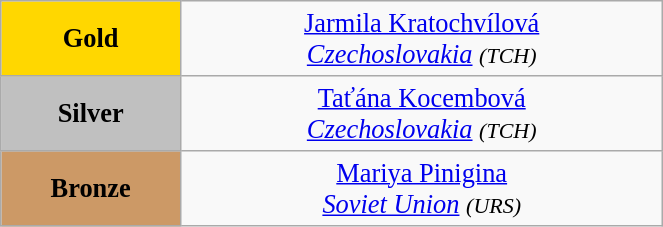<table class="wikitable" style=" text-align:center; font-size:110%;" width="35%">
<tr>
<td bgcolor="gold"><strong>Gold</strong></td>
<td> <a href='#'>Jarmila Kratochvílová</a><br><em><a href='#'>Czechoslovakia</a> <small>(TCH)</small></em></td>
</tr>
<tr>
<td bgcolor="silver"><strong>Silver</strong></td>
<td> <a href='#'>Taťána Kocembová</a><br><em><a href='#'>Czechoslovakia</a> <small>(TCH)</small></em></td>
</tr>
<tr>
<td bgcolor="CC9966"><strong>Bronze</strong></td>
<td> <a href='#'>Mariya Pinigina</a><br><em><a href='#'>Soviet Union</a> <small>(URS)</small></em></td>
</tr>
</table>
